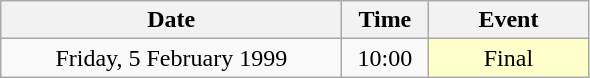<table class = "wikitable" style="text-align:center;">
<tr>
<th width=220>Date</th>
<th width=50>Time</th>
<th width=100>Event</th>
</tr>
<tr>
<td>Friday, 5 February 1999</td>
<td>10:00</td>
<td bgcolor=ffffcc>Final</td>
</tr>
</table>
